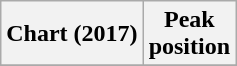<table class="wikitable">
<tr>
<th>Chart (2017)</th>
<th>Peak<br>position</th>
</tr>
<tr>
</tr>
</table>
